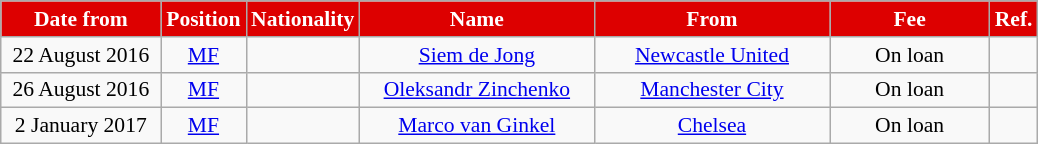<table class="wikitable"  style="text-align:center; font-size:90%; ">
<tr>
<th style="background:#DD0000; color:#FFFFFF; width:100px;">Date from</th>
<th style="background:#DD0000; color:#FFFFFF; width:50px;">Position</th>
<th style="background:#DD0000; color:#FFFFFF; width:50px;">Nationality</th>
<th style="background:#DD0000; color:#FFFFFF; width:150px;">Name</th>
<th style="background:#DD0000; color:#FFFFFF; width:150px;">From</th>
<th style="background:#DD0000; color:#FFFFFF; width:100px;">Fee</th>
<th style="background:#DD0000; color:#FFFFFF; width:25px;">Ref.</th>
</tr>
<tr>
<td>22 August 2016</td>
<td><a href='#'>MF</a></td>
<td></td>
<td><a href='#'>Siem de Jong</a></td>
<td> <a href='#'>Newcastle United</a></td>
<td>On loan</td>
<td></td>
</tr>
<tr>
<td>26 August 2016</td>
<td><a href='#'>MF</a></td>
<td></td>
<td><a href='#'>Oleksandr Zinchenko</a></td>
<td> <a href='#'>Manchester City</a></td>
<td>On loan</td>
<td></td>
</tr>
<tr>
<td>2 January 2017</td>
<td><a href='#'>MF</a></td>
<td></td>
<td><a href='#'>Marco van Ginkel</a></td>
<td> <a href='#'>Chelsea</a></td>
<td>On loan</td>
<td></td>
</tr>
</table>
